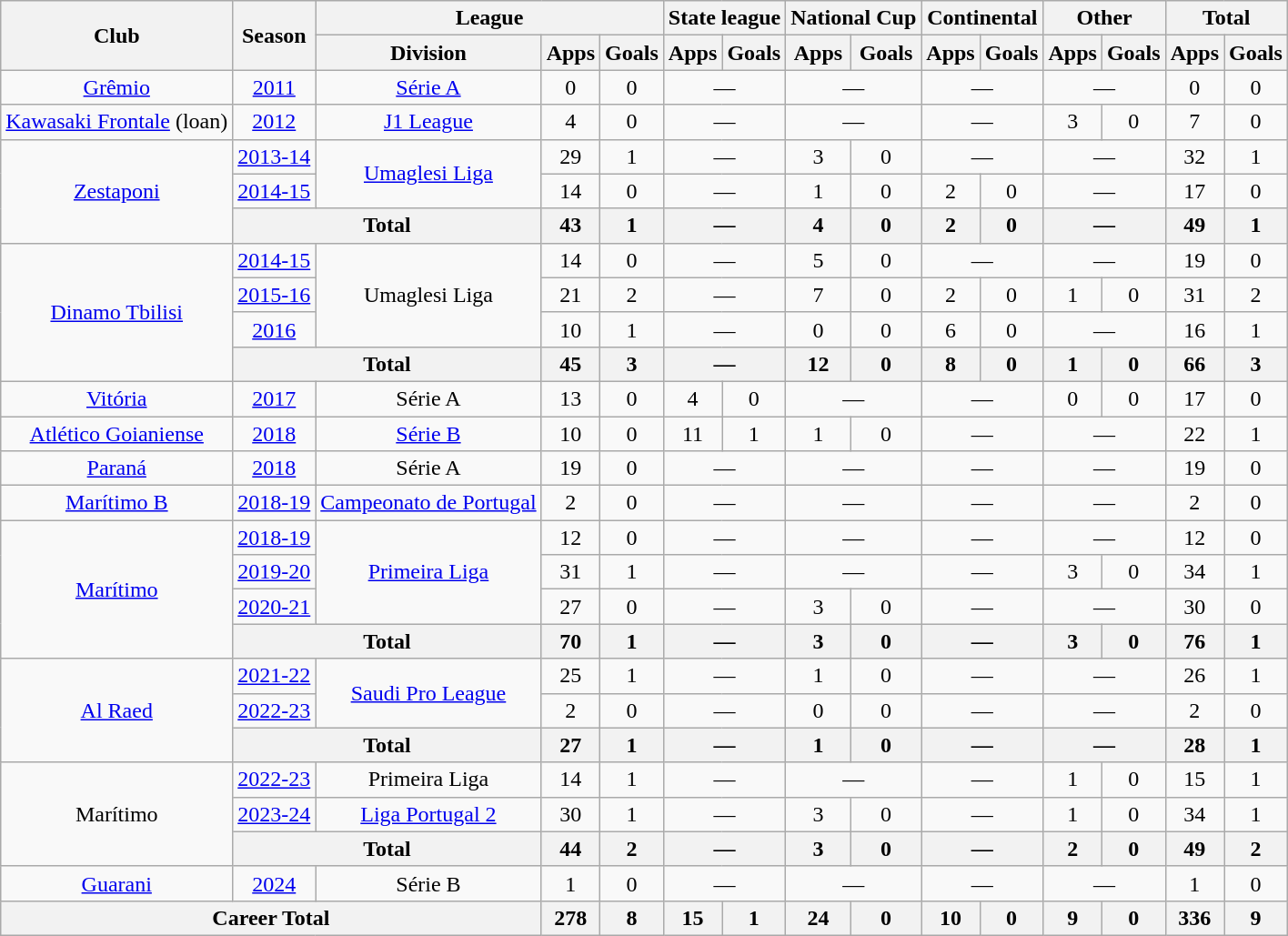<table class="wikitable" style="text-align: center">
<tr>
<th rowspan="2">Club</th>
<th rowspan="2">Season</th>
<th colspan="3">League</th>
<th colspan="2">State league</th>
<th colspan="2">National Cup</th>
<th colspan="2">Continental</th>
<th colspan="2">Other</th>
<th colspan="2">Total</th>
</tr>
<tr>
<th>Division</th>
<th>Apps</th>
<th>Goals</th>
<th>Apps</th>
<th>Goals</th>
<th>Apps</th>
<th>Goals</th>
<th>Apps</th>
<th>Goals</th>
<th>Apps</th>
<th>Goals</th>
<th>Apps</th>
<th>Goals</th>
</tr>
<tr>
<td><a href='#'>Grêmio</a></td>
<td><a href='#'>2011</a></td>
<td><a href='#'>Série A</a></td>
<td>0</td>
<td>0</td>
<td colspan="2">—</td>
<td colspan="2">—</td>
<td colspan="2">—</td>
<td colspan="2">—</td>
<td>0</td>
<td>0</td>
</tr>
<tr>
<td><a href='#'>Kawasaki Frontale</a> (loan)</td>
<td><a href='#'>2012</a></td>
<td><a href='#'>J1 League</a></td>
<td>4</td>
<td>0</td>
<td colspan="2">—</td>
<td colspan="2">—</td>
<td colspan="2">—</td>
<td>3</td>
<td>0</td>
<td>7</td>
<td>0</td>
</tr>
<tr>
<td rowspan="3"><a href='#'>Zestaponi</a></td>
<td><a href='#'>2013-14</a></td>
<td rowspan="2"><a href='#'>Umaglesi Liga</a></td>
<td>29</td>
<td>1</td>
<td colspan="2">—</td>
<td>3</td>
<td>0</td>
<td colspan="2">—</td>
<td colspan="2">—</td>
<td>32</td>
<td>1</td>
</tr>
<tr>
<td><a href='#'>2014-15</a></td>
<td>14</td>
<td>0</td>
<td colspan="2">—</td>
<td>1</td>
<td>0</td>
<td>2</td>
<td>0</td>
<td colspan="2">—</td>
<td>17</td>
<td>0</td>
</tr>
<tr>
<th colspan="2">Total</th>
<th>43</th>
<th>1</th>
<th colspan="2">—</th>
<th>4</th>
<th>0</th>
<th>2</th>
<th>0</th>
<th colspan="2">—</th>
<th>49</th>
<th>1</th>
</tr>
<tr>
<td rowspan="4"><a href='#'>Dinamo Tbilisi</a></td>
<td><a href='#'>2014-15</a></td>
<td rowspan="3">Umaglesi Liga</td>
<td>14</td>
<td>0</td>
<td colspan="2">—</td>
<td>5</td>
<td>0</td>
<td colspan="2">—</td>
<td colspan="2">—</td>
<td>19</td>
<td>0</td>
</tr>
<tr>
<td><a href='#'>2015-16</a></td>
<td>21</td>
<td>2</td>
<td colspan="2">—</td>
<td>7</td>
<td>0</td>
<td>2</td>
<td>0</td>
<td>1</td>
<td>0</td>
<td>31</td>
<td>2</td>
</tr>
<tr>
<td><a href='#'>2016</a></td>
<td>10</td>
<td>1</td>
<td colspan="2">—</td>
<td>0</td>
<td>0</td>
<td>6</td>
<td>0</td>
<td colspan="2">—</td>
<td>16</td>
<td>1</td>
</tr>
<tr>
<th colspan="2">Total</th>
<th>45</th>
<th>3</th>
<th colspan="2">—</th>
<th>12</th>
<th>0</th>
<th>8</th>
<th>0</th>
<th>1</th>
<th>0</th>
<th>66</th>
<th>3</th>
</tr>
<tr>
<td><a href='#'>Vitória</a></td>
<td><a href='#'>2017</a></td>
<td>Série A</td>
<td>13</td>
<td>0</td>
<td>4</td>
<td>0</td>
<td colspan="2">—</td>
<td colspan="2">—</td>
<td>0</td>
<td>0</td>
<td>17</td>
<td>0</td>
</tr>
<tr>
<td><a href='#'>Atlético Goianiense</a></td>
<td><a href='#'>2018</a></td>
<td><a href='#'>Série B</a></td>
<td>10</td>
<td>0</td>
<td>11</td>
<td>1</td>
<td>1</td>
<td>0</td>
<td colspan="2">—</td>
<td colspan="2">—</td>
<td>22</td>
<td>1</td>
</tr>
<tr>
<td><a href='#'>Paraná</a></td>
<td><a href='#'>2018</a></td>
<td>Série A</td>
<td>19</td>
<td>0</td>
<td colspan="2">—</td>
<td colspan="2">—</td>
<td colspan="2">—</td>
<td colspan="2">—</td>
<td>19</td>
<td>0</td>
</tr>
<tr>
<td><a href='#'>Marítimo B</a></td>
<td><a href='#'>2018-19</a></td>
<td><a href='#'>Campeonato de Portugal</a></td>
<td>2</td>
<td>0</td>
<td colspan="2">—</td>
<td colspan="2">—</td>
<td colspan="2">—</td>
<td colspan="2">—</td>
<td>2</td>
<td>0</td>
</tr>
<tr>
<td rowspan="4"><a href='#'>Marítimo</a></td>
<td><a href='#'>2018-19</a></td>
<td rowspan="3"><a href='#'>Primeira Liga</a></td>
<td>12</td>
<td>0</td>
<td colspan="2">—</td>
<td colspan="2">—</td>
<td colspan="2">—</td>
<td colspan="2">—</td>
<td>12</td>
<td>0</td>
</tr>
<tr>
<td><a href='#'>2019-20</a></td>
<td>31</td>
<td>1</td>
<td colspan="2">—</td>
<td colspan="2">—</td>
<td colspan="2">—</td>
<td>3</td>
<td>0</td>
<td>34</td>
<td>1</td>
</tr>
<tr>
<td><a href='#'>2020-21</a></td>
<td>27</td>
<td>0</td>
<td colspan="2">—</td>
<td>3</td>
<td>0</td>
<td colspan="2">—</td>
<td colspan="2">—</td>
<td>30</td>
<td>0</td>
</tr>
<tr>
<th colspan="2">Total</th>
<th>70</th>
<th>1</th>
<th colspan="2">—</th>
<th>3</th>
<th>0</th>
<th colspan="2">—</th>
<th>3</th>
<th>0</th>
<th>76</th>
<th>1</th>
</tr>
<tr>
<td rowspan="3"><a href='#'>Al Raed</a></td>
<td><a href='#'>2021-22</a></td>
<td rowspan="2"><a href='#'>Saudi Pro League</a></td>
<td>25</td>
<td>1</td>
<td colspan="2">—</td>
<td>1</td>
<td>0</td>
<td colspan="2">—</td>
<td colspan="2">—</td>
<td>26</td>
<td>1</td>
</tr>
<tr>
<td><a href='#'>2022-23</a></td>
<td>2</td>
<td>0</td>
<td colspan="2">—</td>
<td>0</td>
<td>0</td>
<td colspan="2">—</td>
<td colspan="2">—</td>
<td>2</td>
<td>0</td>
</tr>
<tr>
<th colspan="2">Total</th>
<th>27</th>
<th>1</th>
<th colspan="2">—</th>
<th>1</th>
<th>0</th>
<th colspan="2">—</th>
<th colspan="2">—</th>
<th>28</th>
<th>1</th>
</tr>
<tr>
<td rowspan="3">Marítimo</td>
<td><a href='#'>2022-23</a></td>
<td>Primeira Liga</td>
<td>14</td>
<td>1</td>
<td colspan="2">—</td>
<td colspan="2">—</td>
<td colspan="2">—</td>
<td>1</td>
<td>0</td>
<td>15</td>
<td>1</td>
</tr>
<tr>
<td><a href='#'>2023-24</a></td>
<td><a href='#'>Liga Portugal 2</a></td>
<td>30</td>
<td>1</td>
<td colspan="2">—</td>
<td>3</td>
<td>0</td>
<td colspan="2">—</td>
<td>1</td>
<td>0</td>
<td>34</td>
<td>1</td>
</tr>
<tr>
<th colspan="2">Total</th>
<th>44</th>
<th>2</th>
<th colspan="2">—</th>
<th>3</th>
<th>0</th>
<th colspan="2">—</th>
<th>2</th>
<th>0</th>
<th>49</th>
<th>2</th>
</tr>
<tr>
<td><a href='#'>Guarani</a></td>
<td><a href='#'>2024</a></td>
<td>Série B</td>
<td>1</td>
<td>0</td>
<td colspan="2">—</td>
<td colspan="2">—</td>
<td colspan="2">—</td>
<td colspan="2">—</td>
<td>1</td>
<td>0</td>
</tr>
<tr>
<th colspan="3">Career Total</th>
<th>278</th>
<th>8</th>
<th>15</th>
<th>1</th>
<th>24</th>
<th>0</th>
<th>10</th>
<th>0</th>
<th>9</th>
<th>0</th>
<th>336</th>
<th>9</th>
</tr>
</table>
